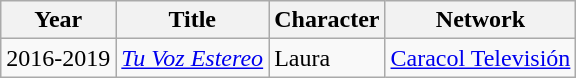<table class="wikitable">
<tr>
<th>Year</th>
<th>Title</th>
<th>Character</th>
<th>Network</th>
</tr>
<tr>
<td>2016-2019</td>
<td><em><a href='#'>Tu Voz Estereo</a></em></td>
<td>Laura</td>
<td><a href='#'>Caracol Televisión</a></td>
</tr>
</table>
